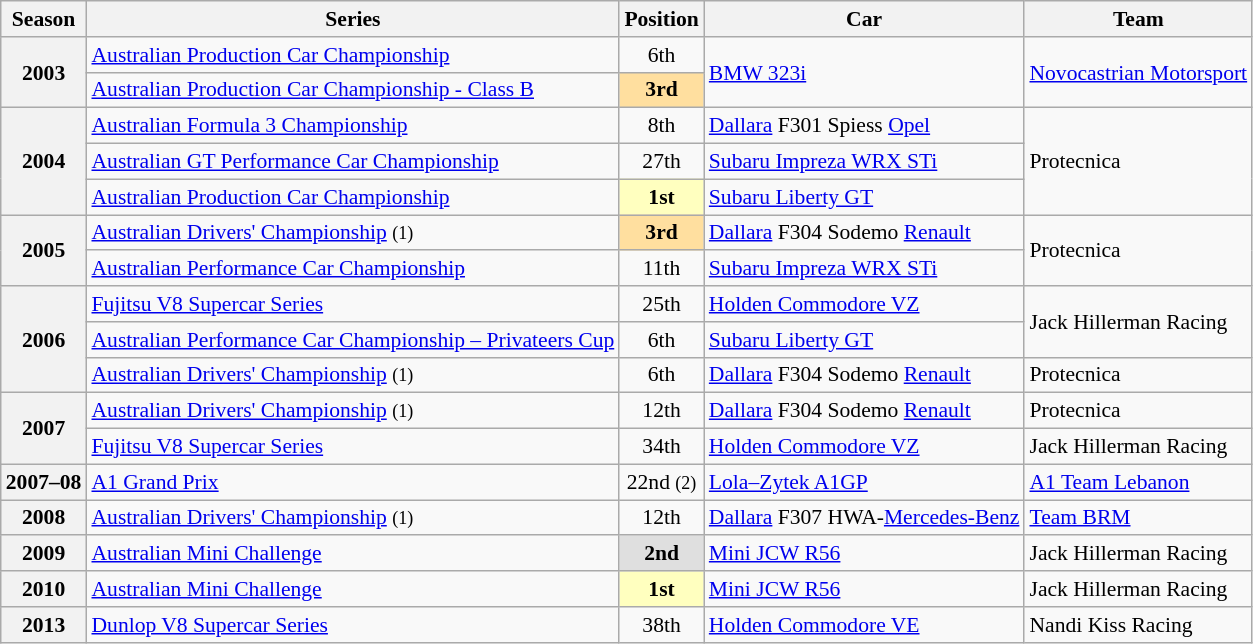<table class="wikitable" style="font-size: 90%;">
<tr>
<th>Season</th>
<th>Series</th>
<th>Position</th>
<th>Car</th>
<th>Team</th>
</tr>
<tr>
<th rowspan=2>2003</th>
<td><a href='#'>Australian Production Car Championship</a></td>
<td align="center">6th</td>
<td rowspan=2><a href='#'>BMW 323i</a></td>
<td rowspan=2><a href='#'>Novocastrian Motorsport</a></td>
</tr>
<tr>
<td><a href='#'>Australian Production Car Championship - Class B</a></td>
<td align="center" style=background:#ffdf9f><strong>3rd</strong></td>
</tr>
<tr>
<th rowspan=3>2004</th>
<td><a href='#'>Australian Formula 3 Championship</a></td>
<td align="center">8th</td>
<td><a href='#'>Dallara</a> F301 Spiess <a href='#'>Opel</a></td>
<td rowspan=3>Protecnica</td>
</tr>
<tr>
<td><a href='#'>Australian GT Performance Car Championship</a></td>
<td align="center">27th</td>
<td><a href='#'>Subaru Impreza WRX STi</a></td>
</tr>
<tr>
<td><a href='#'>Australian Production Car Championship</a></td>
<td align="center" style=background:#ffffbf><strong>1st</strong></td>
<td><a href='#'>Subaru Liberty GT</a></td>
</tr>
<tr>
<th rowspan=2>2005</th>
<td><a href='#'>Australian Drivers' Championship</a> <small>(1)</small></td>
<td align="center" style=background:#ffdf9f><strong>3rd</strong></td>
<td><a href='#'>Dallara</a> F304 Sodemo <a href='#'>Renault</a></td>
<td rowspan=2>Protecnica</td>
</tr>
<tr>
<td><a href='#'>Australian Performance Car Championship</a></td>
<td align="center">11th</td>
<td><a href='#'>Subaru Impreza WRX STi</a></td>
</tr>
<tr>
<th rowspan=3>2006</th>
<td><a href='#'>Fujitsu V8 Supercar Series</a></td>
<td align="center">25th</td>
<td><a href='#'>Holden Commodore VZ</a></td>
<td rowspan=2>Jack Hillerman Racing</td>
</tr>
<tr>
<td><a href='#'>Australian Performance Car Championship – Privateers Cup</a></td>
<td align="center">6th</td>
<td><a href='#'>Subaru Liberty GT</a></td>
</tr>
<tr>
<td><a href='#'>Australian Drivers' Championship</a> <small>(1)</small></td>
<td align="center">6th</td>
<td><a href='#'>Dallara</a> F304 Sodemo <a href='#'>Renault</a></td>
<td>Protecnica</td>
</tr>
<tr>
<th rowspan=2>2007</th>
<td><a href='#'>Australian Drivers' Championship</a> <small>(1)</small></td>
<td align="center">12th</td>
<td><a href='#'>Dallara</a> F304 Sodemo <a href='#'>Renault</a></td>
<td>Protecnica</td>
</tr>
<tr>
<td><a href='#'>Fujitsu V8 Supercar Series</a></td>
<td align="center">34th</td>
<td><a href='#'>Holden Commodore VZ</a></td>
<td>Jack Hillerman Racing</td>
</tr>
<tr>
<th>2007–08</th>
<td><a href='#'>A1 Grand Prix</a></td>
<td align="center">22nd <small>(2)</small></td>
<td><a href='#'>Lola–Zytek A1GP</a></td>
<td><a href='#'>A1 Team Lebanon</a></td>
</tr>
<tr>
<th>2008</th>
<td><a href='#'>Australian Drivers' Championship</a> <small>(1)</small></td>
<td align="center">12th</td>
<td><a href='#'>Dallara</a> F307 HWA-<a href='#'>Mercedes-Benz</a></td>
<td><a href='#'>Team BRM</a></td>
</tr>
<tr>
<th>2009</th>
<td><a href='#'>Australian Mini Challenge</a></td>
<td align="center" style=background:#dfdfdf><strong>2nd</strong></td>
<td><a href='#'>Mini JCW R56</a></td>
<td>Jack Hillerman Racing</td>
</tr>
<tr>
<th>2010</th>
<td><a href='#'>Australian Mini Challenge</a></td>
<td align="center" style=background:#ffffbf><strong>1st</strong></td>
<td><a href='#'>Mini JCW R56</a></td>
<td>Jack Hillerman Racing</td>
</tr>
<tr>
<th>2013</th>
<td><a href='#'>Dunlop V8 Supercar Series</a></td>
<td align="center">38th</td>
<td><a href='#'>Holden Commodore VE</a></td>
<td>Nandi Kiss Racing</td>
</tr>
</table>
